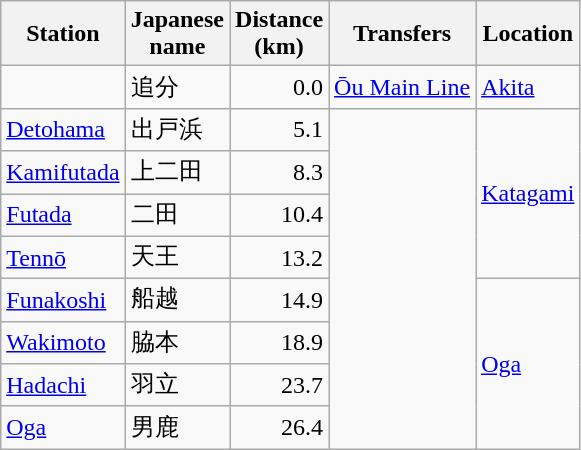<table class="wikitable">
<tr>
<th>Station</th>
<th>Japanese<br>name</th>
<th>Distance<br>(km)</th>
<th>Transfers</th>
<th colspan="3">Location</th>
</tr>
<tr>
<td></td>
<td>追分</td>
<td align="right">0.0</td>
<td><a href='#'>Ōu Main Line</a></td>
<td><a href='#'>Akita</a></td>
</tr>
<tr>
<td><a href='#'>Detohama</a></td>
<td>出戸浜</td>
<td align="right">5.1</td>
<td rowspan="8"> </td>
<td rowspan="4"><a href='#'>Katagami</a></td>
</tr>
<tr>
<td><a href='#'>Kamifutada</a></td>
<td>上二田</td>
<td align="right">8.3</td>
</tr>
<tr>
<td><a href='#'>Futada</a></td>
<td>二田</td>
<td align="right">10.4</td>
</tr>
<tr>
<td><a href='#'>Tennō</a></td>
<td>天王</td>
<td align="right">13.2</td>
</tr>
<tr>
<td><a href='#'>Funakoshi</a></td>
<td>船越</td>
<td align="right">14.9</td>
<td rowspan="4"><a href='#'>Oga</a></td>
</tr>
<tr>
<td><a href='#'>Wakimoto</a></td>
<td>脇本</td>
<td align="right">18.9</td>
</tr>
<tr>
<td><a href='#'>Hadachi</a></td>
<td>羽立</td>
<td align="right">23.7</td>
</tr>
<tr>
<td><a href='#'>Oga</a></td>
<td>男鹿</td>
<td align="right">26.4</td>
</tr>
</table>
